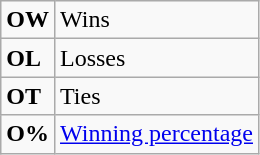<table class="wikitable">
<tr>
<td><strong>OW</strong></td>
<td>Wins</td>
</tr>
<tr>
<td><strong>OL</strong></td>
<td>Losses</td>
</tr>
<tr>
<td><strong>OT</strong></td>
<td>Ties</td>
</tr>
<tr>
<td align="center"><strong>O%</strong></td>
<td><a href='#'>Winning percentage</a></td>
</tr>
</table>
